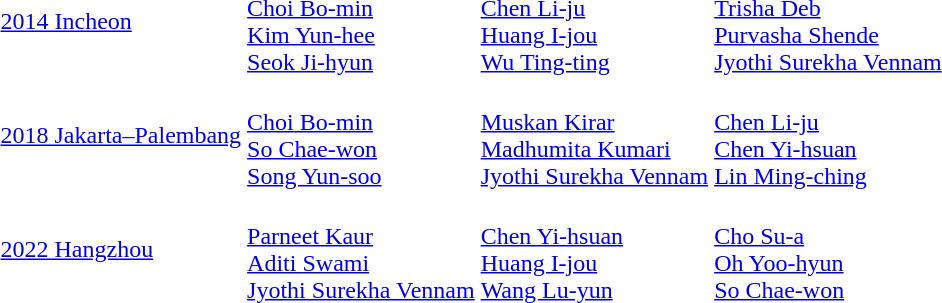<table>
<tr>
<td><a href='#'>2014 Incheon</a></td>
<td><br><a href='#'>Choi Bo-min</a><br><a href='#'>Kim Yun-hee</a><br><a href='#'>Seok Ji-hyun</a></td>
<td><br><a href='#'>Chen Li-ju</a><br><a href='#'>Huang I-jou</a><br><a href='#'>Wu Ting-ting</a></td>
<td><br><a href='#'>Trisha Deb</a><br><a href='#'>Purvasha Shende</a><br><a href='#'>Jyothi Surekha Vennam</a></td>
</tr>
<tr>
<td><a href='#'>2018 Jakarta–Palembang</a></td>
<td><br><a href='#'>Choi Bo-min</a><br><a href='#'>So Chae-won</a><br><a href='#'>Song Yun-soo</a></td>
<td><br><a href='#'>Muskan Kirar</a><br><a href='#'>Madhumita Kumari</a><br><a href='#'>Jyothi Surekha Vennam</a></td>
<td><br><a href='#'>Chen Li-ju</a><br><a href='#'>Chen Yi-hsuan</a><br><a href='#'>Lin Ming-ching</a></td>
</tr>
<tr>
<td><a href='#'>2022 Hangzhou</a></td>
<td><br><a href='#'>Parneet Kaur</a><br><a href='#'>Aditi Swami</a><br><a href='#'>Jyothi Surekha Vennam</a></td>
<td><br><a href='#'>Chen Yi-hsuan</a><br><a href='#'>Huang I-jou</a><br><a href='#'>Wang Lu-yun</a></td>
<td><br><a href='#'>Cho Su-a</a><br><a href='#'>Oh Yoo-hyun</a><br><a href='#'>So Chae-won</a></td>
</tr>
</table>
